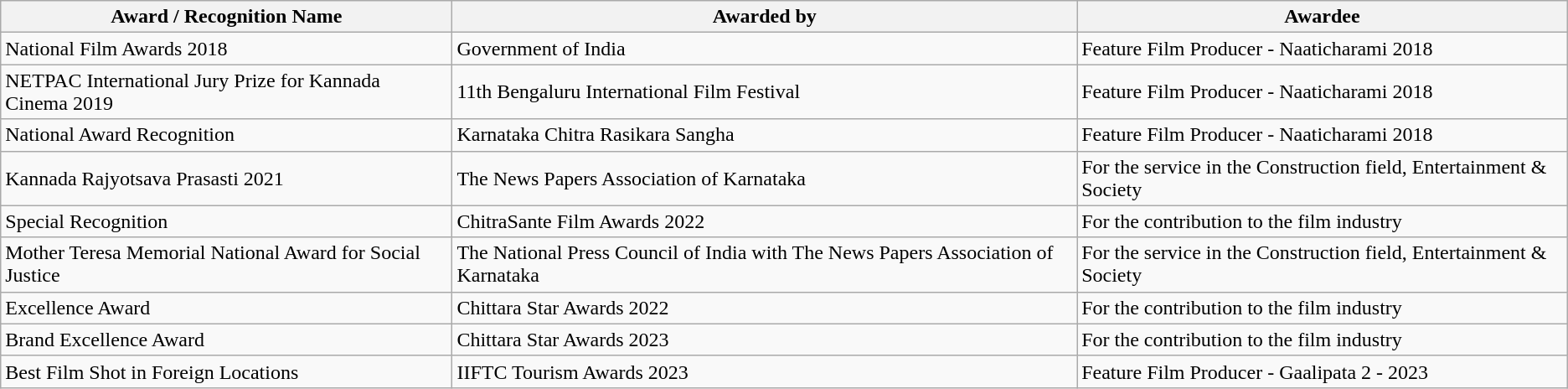<table class="wikitable">
<tr>
<th>Award / Recognition Name</th>
<th>Awarded by</th>
<th>Awardee</th>
</tr>
<tr>
<td>National Film Awards 2018</td>
<td>Government of India</td>
<td>Feature Film Producer - Naaticharami 2018</td>
</tr>
<tr>
<td>NETPAC International Jury Prize for Kannada Cinema 2019</td>
<td>11th Bengaluru International Film Festival</td>
<td>Feature Film Producer - Naaticharami 2018</td>
</tr>
<tr>
<td>National Award Recognition</td>
<td>Karnataka Chitra Rasikara Sangha</td>
<td>Feature Film Producer - Naaticharami 2018</td>
</tr>
<tr>
<td>Kannada Rajyotsava Prasasti 2021</td>
<td>The News Papers Association of Karnataka</td>
<td>For the service in the Construction field, Entertainment & Society</td>
</tr>
<tr>
<td>Special Recognition</td>
<td>ChitraSante Film Awards 2022</td>
<td>For the contribution to the film industry</td>
</tr>
<tr>
<td>Mother Teresa Memorial National Award for Social Justice</td>
<td>The National Press Council of India with The News Papers Association of Karnataka</td>
<td>For the service in the Construction field, Entertainment & Society</td>
</tr>
<tr>
<td>Excellence Award</td>
<td>Chittara Star Awards 2022</td>
<td>For the contribution to the film industry</td>
</tr>
<tr>
<td>Brand Excellence Award</td>
<td>Chittara Star Awards 2023</td>
<td>For the contribution to the film industry</td>
</tr>
<tr>
<td>Best Film Shot in Foreign Locations</td>
<td>IIFTC Tourism Awards 2023</td>
<td>Feature Film Producer - Gaalipata 2 - 2023</td>
</tr>
</table>
